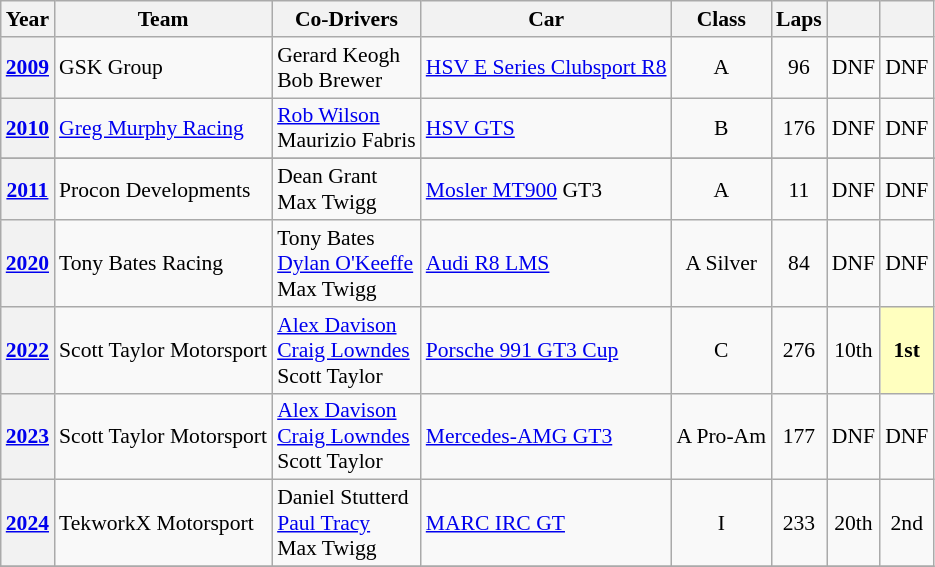<table class="wikitable" style="font-size: 90%;">
<tr>
<th>Year</th>
<th>Team</th>
<th>Co-Drivers</th>
<th>Car</th>
<th>Class</th>
<th>Laps</th>
<th></th>
<th></th>
</tr>
<tr>
<th><a href='#'>2009</a></th>
<td> GSK Group</td>
<td> Gerard Keogh<br> Bob Brewer</td>
<td><a href='#'>HSV E Series Clubsport R8</a></td>
<td align=center>A</td>
<td align=center>96</td>
<td align=center>DNF</td>
<td align=center>DNF</td>
</tr>
<tr>
<th><a href='#'>2010</a></th>
<td> <a href='#'>Greg Murphy Racing</a></td>
<td> <a href='#'>Rob Wilson</a><br> Maurizio Fabris</td>
<td><a href='#'>HSV GTS</a></td>
<td align=center>B</td>
<td align=center>176</td>
<td align=center>DNF</td>
<td align=center>DNF</td>
</tr>
<tr>
</tr>
<tr>
<th><a href='#'>2011</a></th>
<td> Procon Developments</td>
<td> Dean Grant<br> Max Twigg</td>
<td><a href='#'>Mosler MT900</a> GT3</td>
<td align=center>A</td>
<td align=center>11</td>
<td align=center>DNF</td>
<td align=center>DNF</td>
</tr>
<tr>
<th><a href='#'>2020</a></th>
<td> Tony Bates Racing</td>
<td> Tony Bates<br> <a href='#'>Dylan O'Keeffe</a><br> Max Twigg</td>
<td><a href='#'>Audi R8 LMS</a></td>
<td align=center>A Silver</td>
<td align=center>84</td>
<td align=center>DNF</td>
<td align=center>DNF</td>
</tr>
<tr>
<th><a href='#'>2022</a></th>
<td> Scott Taylor Motorsport</td>
<td> <a href='#'>Alex Davison</a><br> <a href='#'>Craig Lowndes</a><br> Scott Taylor</td>
<td><a href='#'>Porsche 991 GT3 Cup</a></td>
<td align=center>C</td>
<td align=center>276</td>
<td align=center>10th</td>
<td align=center style="background:#ffffbf;"><strong>1st</strong></td>
</tr>
<tr>
<th><a href='#'>2023</a></th>
<td align="left"> Scott Taylor Motorsport</td>
<td align="left"> <a href='#'>Alex Davison</a><br> <a href='#'>Craig Lowndes</a><br> Scott Taylor</td>
<td align="left"><a href='#'>Mercedes-AMG GT3</a></td>
<td align=center>A Pro-Am</td>
<td align=center>177</td>
<td align=center>DNF</td>
<td align=center>DNF</td>
</tr>
<tr>
<th><a href='#'>2024</a></th>
<td> TekworkX Motorsport</td>
<td> Daniel Stutterd<br> <a href='#'>Paul Tracy</a><br> Max Twigg</td>
<td><a href='#'>MARC IRC GT</a></td>
<td align=center>I</td>
<td align=center>233</td>
<td align=center>20th</td>
<td align=center>2nd</td>
</tr>
<tr>
</tr>
</table>
